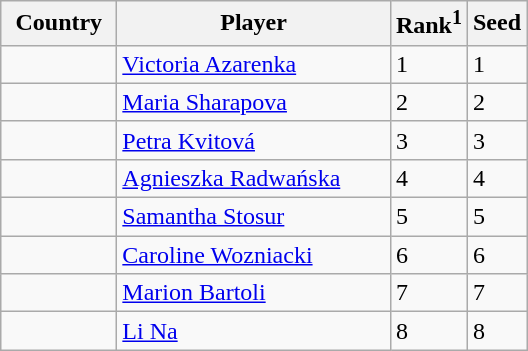<table class="wikitable" border="1">
<tr>
<th width="70">Country</th>
<th width="175">Player</th>
<th>Rank<sup>1</sup></th>
<th>Seed</th>
</tr>
<tr>
<td></td>
<td><a href='#'>Victoria Azarenka</a></td>
<td>1</td>
<td>1</td>
</tr>
<tr>
<td></td>
<td><a href='#'>Maria Sharapova</a></td>
<td>2</td>
<td>2</td>
</tr>
<tr>
<td></td>
<td><a href='#'>Petra Kvitová</a></td>
<td>3</td>
<td>3</td>
</tr>
<tr>
<td></td>
<td><a href='#'>Agnieszka Radwańska</a></td>
<td>4</td>
<td>4</td>
</tr>
<tr>
<td></td>
<td><a href='#'>Samantha Stosur</a></td>
<td>5</td>
<td>5</td>
</tr>
<tr>
<td></td>
<td><a href='#'>Caroline Wozniacki</a></td>
<td>6</td>
<td>6</td>
</tr>
<tr>
<td></td>
<td><a href='#'>Marion Bartoli</a></td>
<td>7</td>
<td>7</td>
</tr>
<tr>
<td></td>
<td><a href='#'>Li Na</a></td>
<td>8</td>
<td>8</td>
</tr>
</table>
